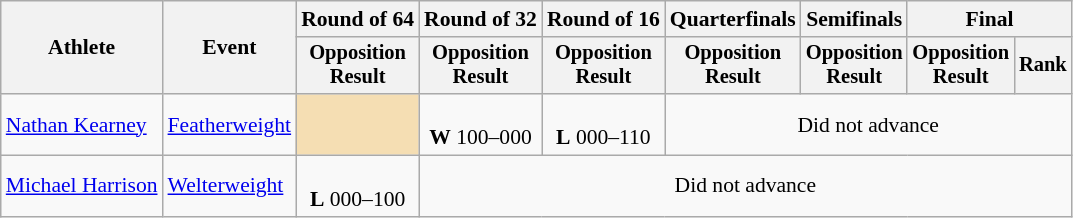<table class="wikitable" style="font-size:90%;">
<tr>
<th rowspan=2>Athlete</th>
<th rowspan=2>Event</th>
<th>Round of 64</th>
<th>Round of 32</th>
<th>Round of 16</th>
<th>Quarterfinals</th>
<th>Semifinals</th>
<th colspan=2>Final</th>
</tr>
<tr style="font-size:95%">
<th>Opposition<br>Result</th>
<th>Opposition<br>Result</th>
<th>Opposition<br>Result</th>
<th>Opposition<br>Result</th>
<th>Opposition<br>Result</th>
<th>Opposition<br>Result</th>
<th>Rank</th>
</tr>
<tr align=center>
<td align=left><a href='#'>Nathan Kearney</a></td>
<td align=left><a href='#'>Featherweight</a></td>
<td bgcolor=wheat></td>
<td><br><strong>W</strong> 100–000</td>
<td><br><strong>L</strong> 000–110</td>
<td colspan=4 align=center>Did not advance</td>
</tr>
<tr align=center>
<td align=left><a href='#'>Michael Harrison</a></td>
<td align=left><a href='#'>Welterweight</a></td>
<td><br><strong>L</strong> 000–100</td>
<td colspan=6 align=center>Did not advance</td>
</tr>
</table>
